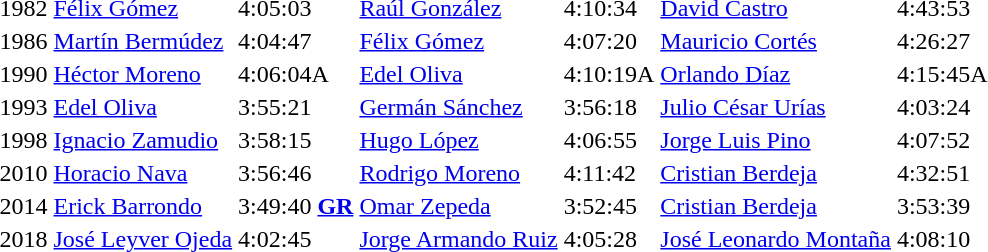<table>
<tr>
<td>1982</td>
<td><a href='#'>Félix Gómez</a><br> </td>
<td>4:05:03</td>
<td><a href='#'>Raúl González</a><br> </td>
<td>4:10:34</td>
<td><a href='#'>David Castro</a><br> </td>
<td>4:43:53</td>
</tr>
<tr>
<td>1986</td>
<td><a href='#'>Martín Bermúdez</a><br> </td>
<td>4:04:47</td>
<td><a href='#'>Félix Gómez</a><br> </td>
<td>4:07:20</td>
<td><a href='#'>Mauricio Cortés</a><br> </td>
<td>4:26:27</td>
</tr>
<tr>
<td>1990</td>
<td><a href='#'>Héctor Moreno</a><br> </td>
<td>4:06:04A</td>
<td><a href='#'>Edel Oliva</a><br> </td>
<td>4:10:19A</td>
<td><a href='#'>Orlando Díaz</a><br> </td>
<td>4:15:45A</td>
</tr>
<tr>
<td>1993</td>
<td><a href='#'>Edel Oliva</a><br> </td>
<td>3:55:21</td>
<td><a href='#'>Germán Sánchez</a><br> </td>
<td>3:56:18</td>
<td><a href='#'>Julio César Urías</a><br> </td>
<td>4:03:24</td>
</tr>
<tr>
<td>1998</td>
<td><a href='#'>Ignacio Zamudio</a><br> </td>
<td>3:58:15</td>
<td><a href='#'>Hugo López</a><br> </td>
<td>4:06:55</td>
<td><a href='#'>Jorge Luis Pino</a><br> </td>
<td>4:07:52</td>
</tr>
<tr>
<td>2010</td>
<td><a href='#'>Horacio Nava</a><br></td>
<td>3:56:46</td>
<td><a href='#'>Rodrigo Moreno</a><br></td>
<td>4:11:42</td>
<td><a href='#'>Cristian Berdeja</a><br></td>
<td>4:32:51</td>
</tr>
<tr>
<td>2014</td>
<td><a href='#'>Erick Barrondo</a><br></td>
<td>3:49:40 <strong><a href='#'>GR</a></strong></td>
<td><a href='#'>Omar Zepeda</a><br></td>
<td>3:52:45</td>
<td><a href='#'>Cristian Berdeja</a><br></td>
<td>3:53:39</td>
</tr>
<tr>
<td>2018</td>
<td><a href='#'>José Leyver Ojeda</a><br></td>
<td>4:02:45</td>
<td><a href='#'>Jorge Armando Ruiz</a><br></td>
<td>4:05:28</td>
<td><a href='#'>José Leonardo Montaña</a><br></td>
<td>4:08:10</td>
</tr>
</table>
